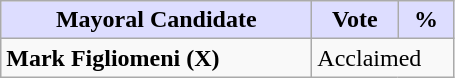<table class="wikitable">
<tr>
<th style="background:#ddf; width:200px;">Mayoral Candidate </th>
<th style="background:#ddf; width:50px;">Vote</th>
<th style="background:#ddf; width:30px;">%</th>
</tr>
<tr>
<td><strong>Mark Figliomeni (X)</strong></td>
<td colspan="2">Acclaimed</td>
</tr>
</table>
